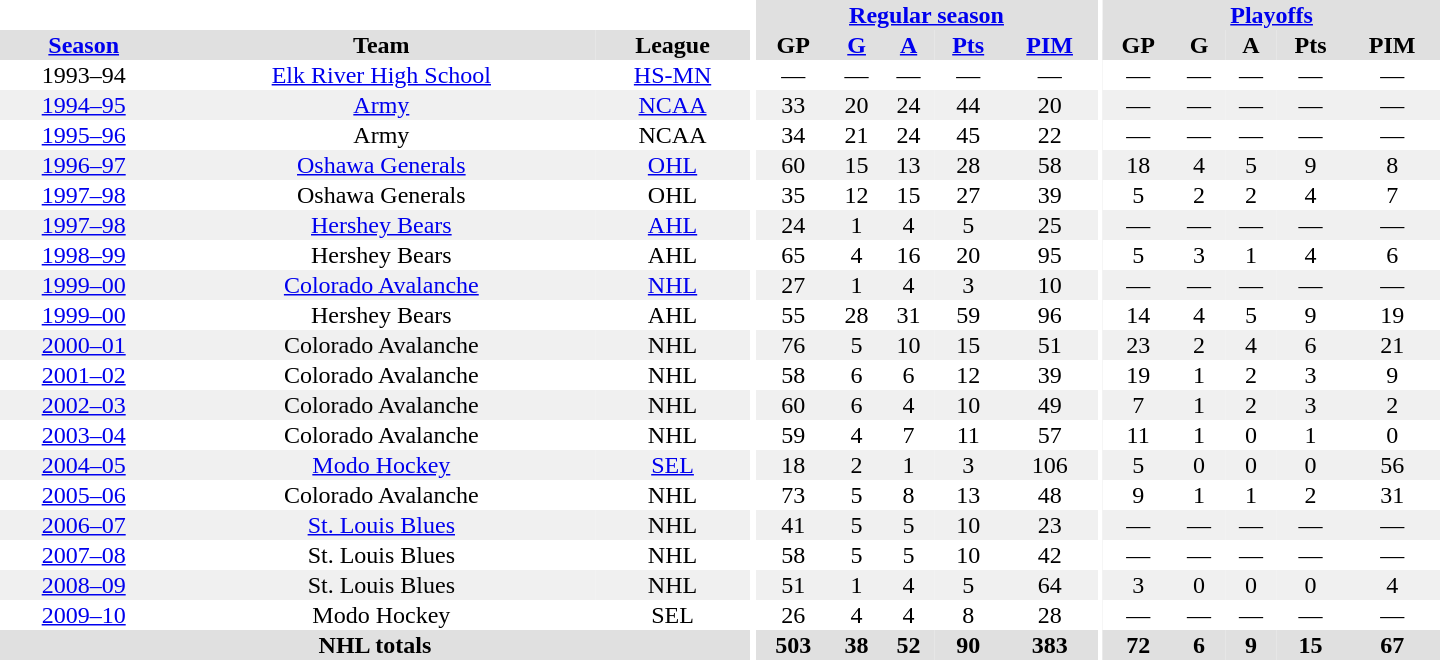<table border="0" cellpadding="1" cellspacing="0" style="text-align:center; width:60em">
<tr bgcolor="#e0e0e0">
<th colspan="3" bgcolor="#ffffff"></th>
<th rowspan="100" bgcolor="#ffffff"></th>
<th colspan="5"><a href='#'>Regular season</a></th>
<th rowspan="100" bgcolor="#ffffff"></th>
<th colspan="5"><a href='#'>Playoffs</a></th>
</tr>
<tr bgcolor="#e0e0e0">
<th><a href='#'>Season</a></th>
<th>Team</th>
<th>League</th>
<th>GP</th>
<th><a href='#'>G</a></th>
<th><a href='#'>A</a></th>
<th><a href='#'>Pts</a></th>
<th><a href='#'>PIM</a></th>
<th>GP</th>
<th>G</th>
<th>A</th>
<th>Pts</th>
<th>PIM</th>
</tr>
<tr>
<td>1993–94</td>
<td><a href='#'>Elk River High School</a></td>
<td><a href='#'>HS-MN</a></td>
<td>—</td>
<td>—</td>
<td>—</td>
<td>—</td>
<td>—</td>
<td>—</td>
<td>—</td>
<td>—</td>
<td>—</td>
<td>—</td>
</tr>
<tr bgcolor="#f0f0f0">
<td><a href='#'>1994–95</a></td>
<td><a href='#'>Army</a></td>
<td><a href='#'>NCAA</a></td>
<td>33</td>
<td>20</td>
<td>24</td>
<td>44</td>
<td>20</td>
<td>—</td>
<td>—</td>
<td>—</td>
<td>—</td>
<td>—</td>
</tr>
<tr>
<td><a href='#'>1995–96</a></td>
<td>Army</td>
<td>NCAA</td>
<td>34</td>
<td>21</td>
<td>24</td>
<td>45</td>
<td>22</td>
<td>—</td>
<td>—</td>
<td>—</td>
<td>—</td>
<td>—</td>
</tr>
<tr bgcolor="#f0f0f0">
<td><a href='#'>1996–97</a></td>
<td><a href='#'>Oshawa Generals</a></td>
<td><a href='#'>OHL</a></td>
<td>60</td>
<td>15</td>
<td>13</td>
<td>28</td>
<td>58</td>
<td>18</td>
<td>4</td>
<td>5</td>
<td>9</td>
<td>8</td>
</tr>
<tr>
<td><a href='#'>1997–98</a></td>
<td>Oshawa Generals</td>
<td>OHL</td>
<td>35</td>
<td>12</td>
<td>15</td>
<td>27</td>
<td>39</td>
<td>5</td>
<td>2</td>
<td>2</td>
<td>4</td>
<td>7</td>
</tr>
<tr bgcolor="#f0f0f0">
<td><a href='#'>1997–98</a></td>
<td><a href='#'>Hershey Bears</a></td>
<td><a href='#'>AHL</a></td>
<td>24</td>
<td>1</td>
<td>4</td>
<td>5</td>
<td>25</td>
<td>—</td>
<td>—</td>
<td>—</td>
<td>—</td>
<td>—</td>
</tr>
<tr>
<td><a href='#'>1998–99</a></td>
<td>Hershey Bears</td>
<td>AHL</td>
<td>65</td>
<td>4</td>
<td>16</td>
<td>20</td>
<td>95</td>
<td>5</td>
<td>3</td>
<td>1</td>
<td>4</td>
<td>6</td>
</tr>
<tr bgcolor="#f0f0f0">
<td><a href='#'>1999–00</a></td>
<td><a href='#'>Colorado Avalanche</a></td>
<td><a href='#'>NHL</a></td>
<td>27</td>
<td>1</td>
<td>4</td>
<td>3</td>
<td>10</td>
<td>—</td>
<td>—</td>
<td>—</td>
<td>—</td>
<td>—</td>
</tr>
<tr>
<td><a href='#'>1999–00</a></td>
<td>Hershey Bears</td>
<td>AHL</td>
<td>55</td>
<td>28</td>
<td>31</td>
<td>59</td>
<td>96</td>
<td>14</td>
<td>4</td>
<td>5</td>
<td>9</td>
<td>19</td>
</tr>
<tr bgcolor="#f0f0f0">
<td><a href='#'>2000–01</a></td>
<td>Colorado Avalanche</td>
<td>NHL</td>
<td>76</td>
<td>5</td>
<td>10</td>
<td>15</td>
<td>51</td>
<td>23</td>
<td>2</td>
<td>4</td>
<td>6</td>
<td>21</td>
</tr>
<tr>
<td><a href='#'>2001–02</a></td>
<td>Colorado Avalanche</td>
<td>NHL</td>
<td>58</td>
<td>6</td>
<td>6</td>
<td>12</td>
<td>39</td>
<td>19</td>
<td>1</td>
<td>2</td>
<td>3</td>
<td>9</td>
</tr>
<tr bgcolor="#f0f0f0">
<td><a href='#'>2002–03</a></td>
<td>Colorado Avalanche</td>
<td>NHL</td>
<td>60</td>
<td>6</td>
<td>4</td>
<td>10</td>
<td>49</td>
<td>7</td>
<td>1</td>
<td>2</td>
<td>3</td>
<td>2</td>
</tr>
<tr>
<td><a href='#'>2003–04</a></td>
<td>Colorado Avalanche</td>
<td>NHL</td>
<td>59</td>
<td>4</td>
<td>7</td>
<td>11</td>
<td>57</td>
<td>11</td>
<td>1</td>
<td>0</td>
<td>1</td>
<td>0</td>
</tr>
<tr bgcolor="#f0f0f0">
<td><a href='#'>2004–05</a></td>
<td><a href='#'>Modo Hockey</a></td>
<td><a href='#'>SEL</a></td>
<td>18</td>
<td>2</td>
<td>1</td>
<td>3</td>
<td>106</td>
<td>5</td>
<td>0</td>
<td>0</td>
<td>0</td>
<td>56</td>
</tr>
<tr>
<td><a href='#'>2005–06</a></td>
<td>Colorado Avalanche</td>
<td>NHL</td>
<td>73</td>
<td>5</td>
<td>8</td>
<td>13</td>
<td>48</td>
<td>9</td>
<td>1</td>
<td>1</td>
<td>2</td>
<td>31</td>
</tr>
<tr bgcolor="#f0f0f0">
<td><a href='#'>2006–07</a></td>
<td><a href='#'>St. Louis Blues</a></td>
<td>NHL</td>
<td>41</td>
<td>5</td>
<td>5</td>
<td>10</td>
<td>23</td>
<td>—</td>
<td>—</td>
<td>—</td>
<td>—</td>
<td>—</td>
</tr>
<tr>
<td><a href='#'>2007–08</a></td>
<td>St. Louis Blues</td>
<td>NHL</td>
<td>58</td>
<td>5</td>
<td>5</td>
<td>10</td>
<td>42</td>
<td>—</td>
<td>—</td>
<td>—</td>
<td>—</td>
<td>—</td>
</tr>
<tr bgcolor="#f0f0f0">
<td><a href='#'>2008–09</a></td>
<td>St. Louis Blues</td>
<td>NHL</td>
<td>51</td>
<td>1</td>
<td>4</td>
<td>5</td>
<td>64</td>
<td>3</td>
<td>0</td>
<td>0</td>
<td>0</td>
<td>4</td>
</tr>
<tr>
<td><a href='#'>2009–10</a></td>
<td>Modo Hockey</td>
<td>SEL</td>
<td>26</td>
<td>4</td>
<td>4</td>
<td>8</td>
<td>28</td>
<td>—</td>
<td>—</td>
<td>—</td>
<td>—</td>
<td>—</td>
</tr>
<tr bgcolor="#e0e0e0">
<th colspan="3">NHL totals</th>
<th>503</th>
<th>38</th>
<th>52</th>
<th>90</th>
<th>383</th>
<th>72</th>
<th>6</th>
<th>9</th>
<th>15</th>
<th>67</th>
</tr>
</table>
